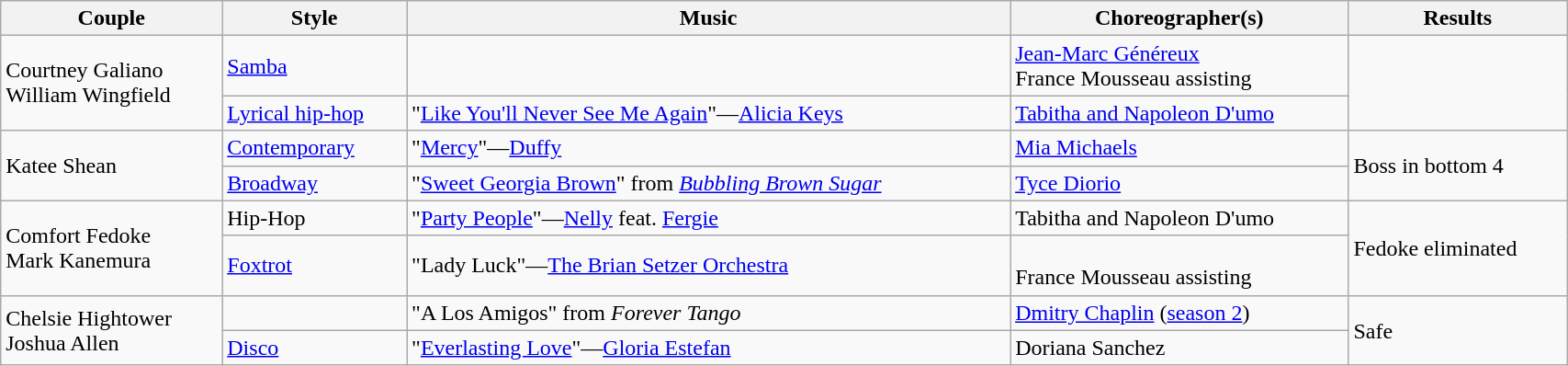<table class="wikitable" style="width:90%;">
<tr>
<th>Couple</th>
<th>Style</th>
<th>Music</th>
<th>Choreographer(s)</th>
<th>Results</th>
</tr>
<tr>
<td rowspan="2">Courtney Galiano<br>William Wingfield</td>
<td><a href='#'>Samba</a></td>
<td></td>
<td><a href='#'>Jean-Marc Généreux</a><br>France Mousseau assisting</td>
<td rowspan="2"></td>
</tr>
<tr>
<td><a href='#'>Lyrical hip-hop</a></td>
<td>"<a href='#'>Like You'll Never See Me Again</a>"—<a href='#'>Alicia Keys</a></td>
<td><a href='#'>Tabitha and Napoleon D'umo</a></td>
</tr>
<tr>
<td rowspan="2">Katee Shean<br></td>
<td><a href='#'>Contemporary</a></td>
<td>"<a href='#'>Mercy</a>"—<a href='#'>Duffy</a></td>
<td><a href='#'>Mia Michaels</a></td>
<td rowspan="2">Boss in bottom 4</td>
</tr>
<tr>
<td><a href='#'>Broadway</a></td>
<td>"<a href='#'>Sweet Georgia Brown</a>" from <em><a href='#'>Bubbling Brown Sugar</a></em></td>
<td><a href='#'>Tyce Diorio</a></td>
</tr>
<tr>
<td rowspan="2">Comfort Fedoke<br>Mark Kanemura</td>
<td>Hip-Hop</td>
<td>"<a href='#'>Party People</a>"—<a href='#'>Nelly</a> feat. <a href='#'>Fergie</a></td>
<td>Tabitha and Napoleon D'umo</td>
<td rowspan="2">Fedoke eliminated</td>
</tr>
<tr>
<td><a href='#'>Foxtrot</a></td>
<td>"Lady Luck"—<a href='#'>The Brian Setzer Orchestra</a></td>
<td><br>France Mousseau assisting</td>
</tr>
<tr>
<td rowspan="2">Chelsie Hightower<br>Joshua Allen</td>
<td></td>
<td>"A Los Amigos" from <em>Forever Tango</em></td>
<td><a href='#'>Dmitry Chaplin</a> (<a href='#'>season 2</a>)</td>
<td rowspan="2">Safe</td>
</tr>
<tr>
<td><a href='#'>Disco</a></td>
<td>"<a href='#'>Everlasting Love</a>"—<a href='#'>Gloria Estefan</a></td>
<td>Doriana Sanchez</td>
</tr>
</table>
